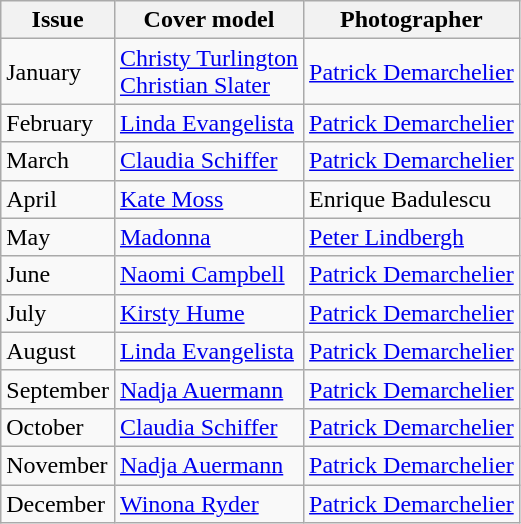<table class="sortable wikitable">
<tr>
<th>Issue</th>
<th>Cover model</th>
<th>Photographer</th>
</tr>
<tr>
<td>January</td>
<td><a href='#'>Christy Turlington</a><br><a href='#'>Christian Slater</a></td>
<td><a href='#'>Patrick Demarchelier</a></td>
</tr>
<tr>
<td>February</td>
<td><a href='#'>Linda Evangelista</a></td>
<td><a href='#'>Patrick Demarchelier</a></td>
</tr>
<tr>
<td>March</td>
<td><a href='#'>Claudia Schiffer</a></td>
<td><a href='#'>Patrick Demarchelier</a></td>
</tr>
<tr>
<td>April</td>
<td><a href='#'>Kate Moss</a></td>
<td>Enrique Badulescu</td>
</tr>
<tr>
<td>May</td>
<td><a href='#'>Madonna</a></td>
<td><a href='#'>Peter Lindbergh</a></td>
</tr>
<tr>
<td>June</td>
<td><a href='#'>Naomi Campbell</a></td>
<td><a href='#'>Patrick Demarchelier</a></td>
</tr>
<tr>
<td>July</td>
<td><a href='#'>Kirsty Hume</a></td>
<td><a href='#'>Patrick Demarchelier</a></td>
</tr>
<tr>
<td>August</td>
<td><a href='#'>Linda Evangelista</a></td>
<td><a href='#'>Patrick Demarchelier</a></td>
</tr>
<tr>
<td>September</td>
<td><a href='#'>Nadja Auermann</a></td>
<td><a href='#'>Patrick Demarchelier</a></td>
</tr>
<tr>
<td>October</td>
<td><a href='#'>Claudia Schiffer</a></td>
<td><a href='#'>Patrick Demarchelier</a></td>
</tr>
<tr>
<td>November</td>
<td><a href='#'>Nadja Auermann</a></td>
<td><a href='#'>Patrick Demarchelier</a></td>
</tr>
<tr>
<td>December</td>
<td><a href='#'>Winona Ryder</a></td>
<td><a href='#'>Patrick Demarchelier</a></td>
</tr>
</table>
